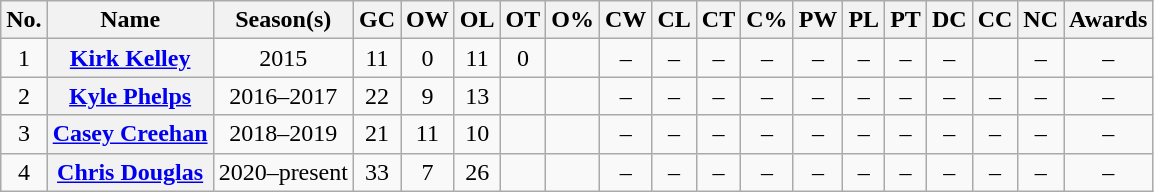<table class="wikitable sortable plainrowheaders" style="text-align:center">
<tr>
<th scope="col" class="unsortable">No.</th>
<th scope="col">Name</th>
<th scope="col">Season(s)</th>
<th scope="col">GC</th>
<th scope="col">OW</th>
<th scope="col">OL</th>
<th scope="col">OT</th>
<th scope="col">O%</th>
<th scope="col">CW</th>
<th scope="col">CL</th>
<th scope="col">CT</th>
<th scope="col">C%</th>
<th scope="col">PW</th>
<th scope="col">PL</th>
<th scope="col">PT</th>
<th scope="col">DC</th>
<th scope="col">CC</th>
<th scope="col">NC</th>
<th scope="col" class="unsortable">Awards</th>
</tr>
<tr>
<td>1</td>
<th scope="row"><a href='#'>Kirk Kelley</a></th>
<td>2015</td>
<td>11</td>
<td>0</td>
<td>11</td>
<td>0</td>
<td></td>
<td>–</td>
<td>–</td>
<td>–</td>
<td>–</td>
<td>–</td>
<td>–</td>
<td>–</td>
<td>–</td>
<td></td>
<td>–</td>
<td>–</td>
</tr>
<tr>
<td>2</td>
<th scope="row"><a href='#'>Kyle Phelps</a></th>
<td>2016–2017</td>
<td>22</td>
<td>9</td>
<td>13</td>
<td></td>
<td></td>
<td>–</td>
<td>–</td>
<td>–</td>
<td>–</td>
<td>–</td>
<td>–</td>
<td>–</td>
<td>–</td>
<td>–</td>
<td>–</td>
<td>–</td>
</tr>
<tr>
<td>3</td>
<th scope="row"><a href='#'>Casey Creehan</a></th>
<td>2018–2019</td>
<td>21</td>
<td>11</td>
<td>10</td>
<td></td>
<td></td>
<td>–</td>
<td>–</td>
<td>–</td>
<td>–</td>
<td>–</td>
<td>–</td>
<td>–</td>
<td>–</td>
<td>–</td>
<td>–</td>
<td>–</td>
</tr>
<tr>
<td>4</td>
<th scope="row"><a href='#'>Chris Douglas</a></th>
<td>2020–present</td>
<td>33</td>
<td>7</td>
<td>26</td>
<td></td>
<td></td>
<td>–</td>
<td>–</td>
<td>–</td>
<td>–</td>
<td>–</td>
<td>–</td>
<td>–</td>
<td>–</td>
<td>–</td>
<td>–</td>
<td>–</td>
</tr>
</table>
